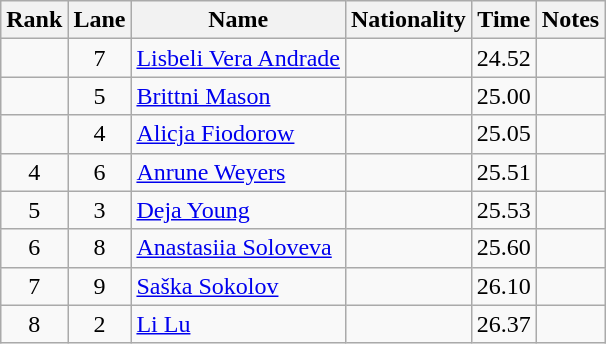<table class="wikitable sortable" style="text-align:center">
<tr>
<th>Rank</th>
<th>Lane</th>
<th>Name</th>
<th>Nationality</th>
<th>Time</th>
<th>Notes</th>
</tr>
<tr>
<td></td>
<td>7</td>
<td align="left"><a href='#'>Lisbeli Vera Andrade</a></td>
<td align="left"></td>
<td>24.52</td>
<td></td>
</tr>
<tr>
<td></td>
<td>5</td>
<td align="left"><a href='#'>Brittni Mason</a></td>
<td align="left"></td>
<td>25.00</td>
<td></td>
</tr>
<tr>
<td></td>
<td>4</td>
<td align="left"><a href='#'>Alicja Fiodorow</a></td>
<td align="left"></td>
<td>25.05</td>
<td></td>
</tr>
<tr>
<td>4</td>
<td>6</td>
<td align="left"><a href='#'>Anrune Weyers</a></td>
<td align="left"></td>
<td>25.51</td>
<td></td>
</tr>
<tr>
<td>5</td>
<td>3</td>
<td align="left"><a href='#'>Deja Young</a></td>
<td align="left"></td>
<td>25.53</td>
<td></td>
</tr>
<tr>
<td>6</td>
<td>8</td>
<td align="left"><a href='#'>Anastasiia Soloveva</a></td>
<td align="left"></td>
<td>25.60</td>
<td></td>
</tr>
<tr>
<td>7</td>
<td>9</td>
<td align="left"><a href='#'>Saška Sokolov</a></td>
<td align="left"></td>
<td>26.10</td>
<td></td>
</tr>
<tr>
<td>8</td>
<td>2</td>
<td align="left"><a href='#'>Li Lu</a></td>
<td align="left"></td>
<td>26.37</td>
<td></td>
</tr>
</table>
